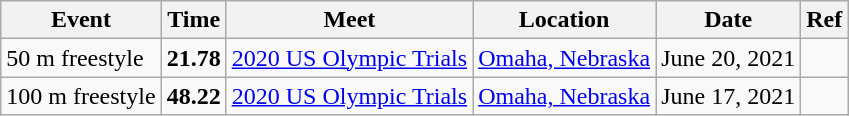<table class="wikitable">
<tr>
<th>Event</th>
<th>Time</th>
<th>Meet</th>
<th>Location</th>
<th>Date</th>
<th>Ref</th>
</tr>
<tr>
<td>50 m freestyle</td>
<td align="center"><strong>21.78</strong></td>
<td><a href='#'>2020 US Olympic Trials</a></td>
<td><a href='#'>Omaha, Nebraska</a></td>
<td>June 20, 2021</td>
<td align="center"></td>
</tr>
<tr>
<td>100 m freestyle</td>
<td align="center"><strong>48.22</strong></td>
<td><a href='#'>2020 US Olympic Trials</a></td>
<td><a href='#'>Omaha, Nebraska</a></td>
<td>June 17, 2021</td>
<td align="center"></td>
</tr>
</table>
